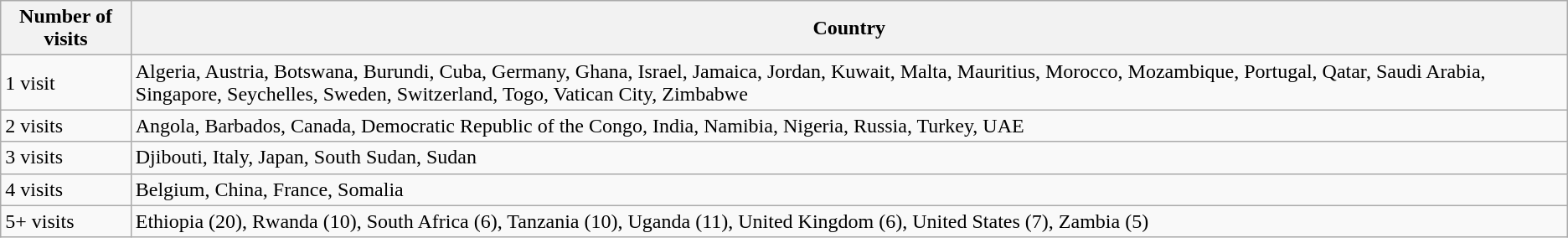<table class=wikitable>
<tr>
<th>Number of visits</th>
<th>Country</th>
</tr>
<tr>
<td>1 visit</td>
<td>Algeria, Austria, Botswana, Burundi, Cuba, Germany, Ghana, Israel, Jamaica, Jordan, Kuwait, Malta, Mauritius, Morocco, Mozambique, Portugal, Qatar, Saudi Arabia, Singapore, Seychelles, Sweden, Switzerland, Togo, Vatican City, Zimbabwe</td>
</tr>
<tr>
<td>2 visits</td>
<td>Angola, Barbados, Canada, Democratic Republic of the Congo, India, Namibia, Nigeria, Russia, Turkey, UAE</td>
</tr>
<tr>
<td>3 visits</td>
<td>Djibouti, Italy, Japan, South Sudan, Sudan</td>
</tr>
<tr>
<td>4 visits</td>
<td>Belgium, China, France, Somalia</td>
</tr>
<tr>
<td>5+ visits</td>
<td>Ethiopia (20), Rwanda (10), South Africa (6), Tanzania (10), Uganda (11), United Kingdom (6), United States (7), Zambia (5)</td>
</tr>
</table>
